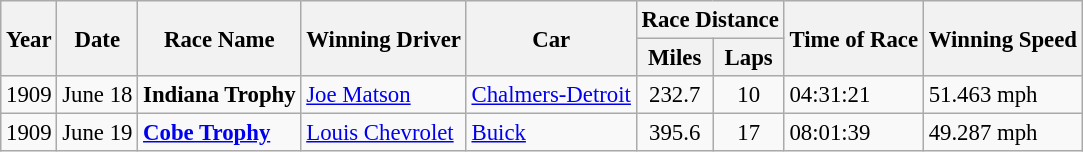<table class="wikitable" style="font-size: 95%;">
<tr>
<th rowspan="2">Year</th>
<th rowspan="2">Date</th>
<th rowspan="2">Race Name</th>
<th rowspan="2">Winning Driver</th>
<th rowspan="2">Car</th>
<th colspan="2">Race Distance</th>
<th rowspan="2">Time of Race</th>
<th rowspan="2">Winning Speed</th>
</tr>
<tr>
<th>Miles</th>
<th>Laps</th>
</tr>
<tr>
<td>1909</td>
<td>June 18</td>
<td><strong>Indiana Trophy</strong></td>
<td> <a href='#'>Joe Matson</a></td>
<td><a href='#'>Chalmers-Detroit</a></td>
<td align="center">232.7</td>
<td align="center">10</td>
<td>04:31:21</td>
<td>51.463 mph</td>
</tr>
<tr>
<td>1909</td>
<td>June 19</td>
<td><strong><a href='#'>Cobe Trophy</a></strong></td>
<td> <a href='#'>Louis Chevrolet</a></td>
<td><a href='#'>Buick</a></td>
<td align="center">395.6</td>
<td align="center">17</td>
<td>08:01:39</td>
<td>49.287 mph</td>
</tr>
</table>
